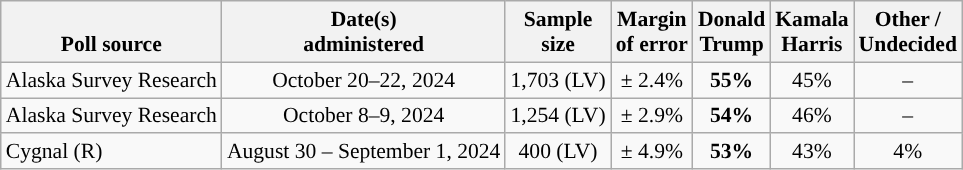<table class="wikitable sortable mw-datatable" style="font-size:90%;text-align:center;line-height:17px">
<tr valign=bottom>
<th>Poll source</th>
<th>Date(s)<br>administered</th>
<th>Sample<br>size</th>
<th>Margin<br>of error</th>
<th class="unsortable">Donald<br>Trump<br></th>
<th class="unsortable">Kamala<br>Harris<br></th>
<th class="unsortable">Other /<br>Undecided</th>
</tr>
<tr>
<td style="text-align:left;">Alaska Survey Research</td>
<td data-sort-value=2024-10-22>October 20–22, 2024</td>
<td>1,703 (LV)</td>
<td>± 2.4%</td>
<td style="background-color:"><strong>55%</strong></td>
<td>45%</td>
<td>–</td>
</tr>
<tr>
<td style="text-align:left;">Alaska Survey Research</td>
<td data-sort-value=2024-10-09>October 8–9, 2024</td>
<td>1,254 (LV)</td>
<td>± 2.9%</td>
<td style="background-color:"><strong>54%</strong></td>
<td>46%</td>
<td>–</td>
</tr>
<tr>
<td style="text-align:left;">Cygnal (R)</td>
<td data-sort-value=2024-09-01>August 30 – September 1, 2024</td>
<td>400 (LV)</td>
<td>± 4.9%</td>
<td style="background-color:"><strong>53%</strong></td>
<td>43%</td>
<td>4%</td>
</tr>
</table>
